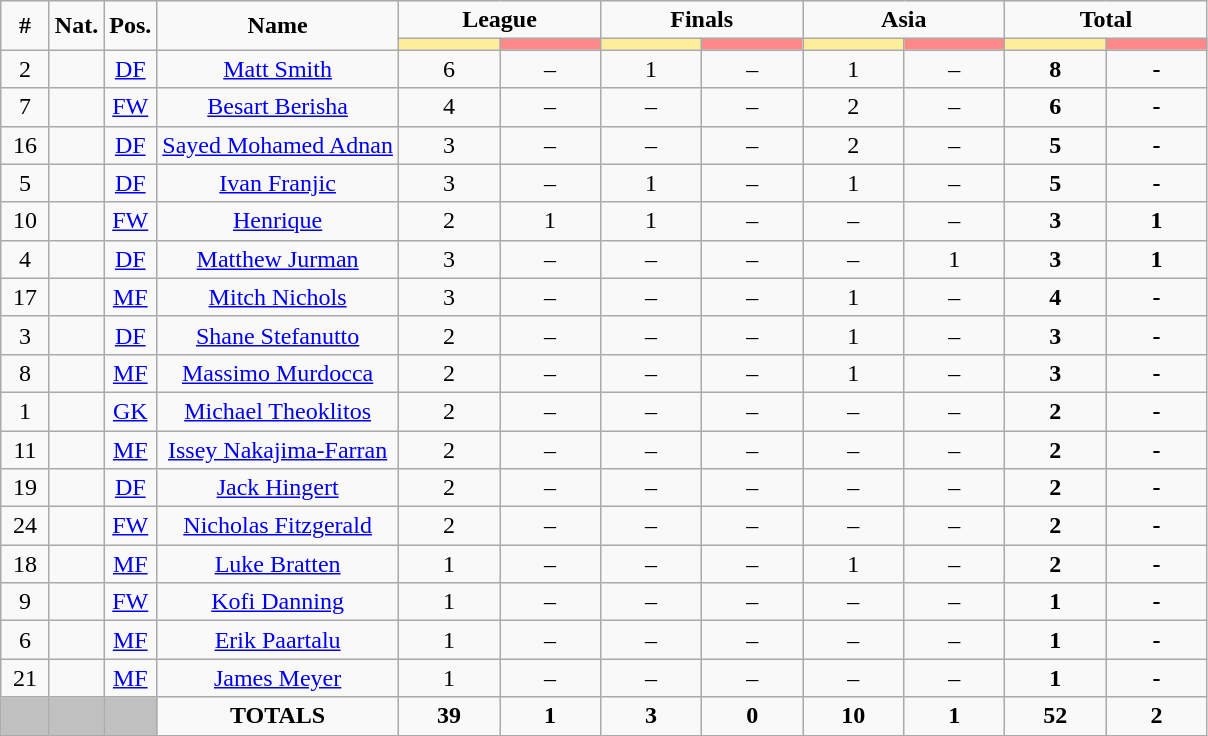<table class="wikitable" style="text-align:center;">
<tr style="text-align:center;">
<td rowspan="2" style="width:25px; "><strong>#</strong></td>
<td rowspan="2"><strong>Nat.</strong></td>
<td rowspan="2"><strong>Pos.</strong></td>
<td rowspan="2"><strong>Name</strong></td>
<td colspan="2"><strong>League</strong></td>
<td colspan="2"><strong>Finals</strong></td>
<td colspan="2"><strong>Asia</strong></td>
<td colspan="2"><strong>Total</strong></td>
</tr>
<tr>
<th style="width:60px; background:#fe9;"></th>
<th style="width:60px; background:#ff8888;"></th>
<th style="width:60px; background:#fe9;"></th>
<th style="width:60px; background:#ff8888;"></th>
<th style="width:60px; background:#fe9;"></th>
<th style="width:60px; background:#ff8888;"></th>
<th style="width:60px; background:#fe9;"></th>
<th style="width:60px; background:#ff8888;"></th>
</tr>
<tr>
<td>2</td>
<td></td>
<td><a href='#'>DF</a></td>
<td><a href='#'>Matt Smith</a></td>
<td>6</td>
<td>–</td>
<td>1</td>
<td>–</td>
<td>1</td>
<td>–</td>
<td><strong>8</strong></td>
<td><strong>-</strong></td>
</tr>
<tr>
<td>7</td>
<td></td>
<td><a href='#'>FW</a></td>
<td><a href='#'>Besart Berisha</a></td>
<td>4</td>
<td>–</td>
<td>–</td>
<td>–</td>
<td>2</td>
<td>–</td>
<td><strong>6</strong></td>
<td><strong>-</strong></td>
</tr>
<tr>
<td>16</td>
<td></td>
<td><a href='#'>DF</a></td>
<td><a href='#'>Sayed Mohamed Adnan</a></td>
<td>3</td>
<td>–</td>
<td>–</td>
<td>–</td>
<td>2</td>
<td>–</td>
<td><strong>5</strong></td>
<td><strong>-</strong></td>
</tr>
<tr>
<td>5</td>
<td></td>
<td><a href='#'>DF</a></td>
<td><a href='#'>Ivan Franjic</a></td>
<td>3</td>
<td>–</td>
<td>1</td>
<td>–</td>
<td>1</td>
<td>–</td>
<td><strong>5</strong></td>
<td><strong>-</strong></td>
</tr>
<tr>
<td>10</td>
<td></td>
<td><a href='#'>FW</a></td>
<td><a href='#'>Henrique</a></td>
<td>2</td>
<td>1</td>
<td>1</td>
<td>–</td>
<td>–</td>
<td>–</td>
<td><strong>3</strong></td>
<td><strong>1</strong></td>
</tr>
<tr>
<td>4</td>
<td></td>
<td><a href='#'>DF</a></td>
<td><a href='#'>Matthew Jurman</a></td>
<td>3</td>
<td>–</td>
<td>–</td>
<td>–</td>
<td>–</td>
<td>1</td>
<td><strong>3</strong></td>
<td><strong>1</strong></td>
</tr>
<tr>
<td>17</td>
<td></td>
<td><a href='#'>MF</a></td>
<td><a href='#'>Mitch Nichols</a></td>
<td>3</td>
<td>–</td>
<td>–</td>
<td>–</td>
<td>1</td>
<td>–</td>
<td><strong>4</strong></td>
<td><strong>-</strong></td>
</tr>
<tr>
<td>3</td>
<td></td>
<td><a href='#'>DF</a></td>
<td><a href='#'>Shane Stefanutto</a></td>
<td>2</td>
<td>–</td>
<td>–</td>
<td>–</td>
<td>1</td>
<td>–</td>
<td><strong>3</strong></td>
<td><strong>-</strong></td>
</tr>
<tr>
<td>8</td>
<td></td>
<td><a href='#'>MF</a></td>
<td><a href='#'>Massimo Murdocca</a></td>
<td>2</td>
<td>–</td>
<td>–</td>
<td>–</td>
<td>1</td>
<td>–</td>
<td><strong>3</strong></td>
<td><strong>-</strong></td>
</tr>
<tr>
<td>1</td>
<td></td>
<td><a href='#'>GK</a></td>
<td><a href='#'>Michael Theoklitos</a></td>
<td>2</td>
<td>–</td>
<td>–</td>
<td>–</td>
<td>–</td>
<td>–</td>
<td><strong>2</strong></td>
<td><strong>-</strong></td>
</tr>
<tr>
<td>11</td>
<td></td>
<td><a href='#'>MF</a></td>
<td><a href='#'>Issey Nakajima-Farran</a></td>
<td>2</td>
<td>–</td>
<td>–</td>
<td>–</td>
<td>–</td>
<td>–</td>
<td><strong>2</strong></td>
<td><strong>-</strong></td>
</tr>
<tr>
<td>19</td>
<td></td>
<td><a href='#'>DF</a></td>
<td><a href='#'>Jack Hingert</a></td>
<td>2</td>
<td>–</td>
<td>–</td>
<td>–</td>
<td>–</td>
<td>–</td>
<td><strong>2</strong></td>
<td><strong>-</strong></td>
</tr>
<tr>
<td>24</td>
<td></td>
<td><a href='#'>FW</a></td>
<td><a href='#'>Nicholas Fitzgerald</a></td>
<td>2</td>
<td>–</td>
<td>–</td>
<td>–</td>
<td>–</td>
<td>–</td>
<td><strong>2</strong></td>
<td><strong>-</strong></td>
</tr>
<tr>
<td>18</td>
<td></td>
<td><a href='#'>MF</a></td>
<td><a href='#'>Luke Bratten</a></td>
<td>1</td>
<td>–</td>
<td>–</td>
<td>–</td>
<td>1</td>
<td>–</td>
<td><strong>2</strong></td>
<td><strong>-</strong></td>
</tr>
<tr>
<td>9</td>
<td></td>
<td><a href='#'>FW</a></td>
<td><a href='#'>Kofi Danning</a></td>
<td>1</td>
<td>–</td>
<td>–</td>
<td>–</td>
<td>–</td>
<td>–</td>
<td><strong>1</strong></td>
<td><strong>-</strong></td>
</tr>
<tr>
<td>6</td>
<td></td>
<td><a href='#'>MF</a></td>
<td><a href='#'>Erik Paartalu</a></td>
<td>1</td>
<td>–</td>
<td>–</td>
<td>–</td>
<td>–</td>
<td>–</td>
<td><strong>1</strong></td>
<td><strong>-</strong></td>
</tr>
<tr>
<td>21</td>
<td></td>
<td><a href='#'>MF</a></td>
<td><a href='#'>James Meyer</a></td>
<td>1</td>
<td>–</td>
<td>–</td>
<td>–</td>
<td>–</td>
<td>–</td>
<td><strong>1</strong></td>
<td><strong>-</strong></td>
</tr>
<tr>
<th style="background:silver;"></th>
<th style="background:silver;"></th>
<th style="background:silver;"></th>
<td><strong>TOTALS</strong></td>
<td><strong>39</strong></td>
<td><strong>1</strong></td>
<td><strong>3</strong></td>
<td><strong>0</strong></td>
<td><strong>10</strong></td>
<td><strong>1</strong></td>
<td><strong>52</strong></td>
<td><strong>2</strong></td>
</tr>
</table>
